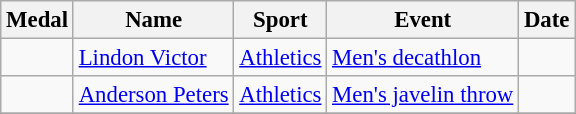<table class="wikitable sortable" style="font-size: 95%;">
<tr>
<th>Medal</th>
<th>Name</th>
<th>Sport</th>
<th>Event</th>
<th>Date</th>
</tr>
<tr>
<td></td>
<td><a href='#'>Lindon Victor</a></td>
<td><a href='#'>Athletics</a></td>
<td><a href='#'>Men's decathlon</a></td>
<td></td>
</tr>
<tr>
<td></td>
<td><a href='#'>Anderson Peters</a></td>
<td><a href='#'>Athletics</a></td>
<td><a href='#'>Men's javelin throw</a></td>
<td></td>
</tr>
<tr>
</tr>
</table>
